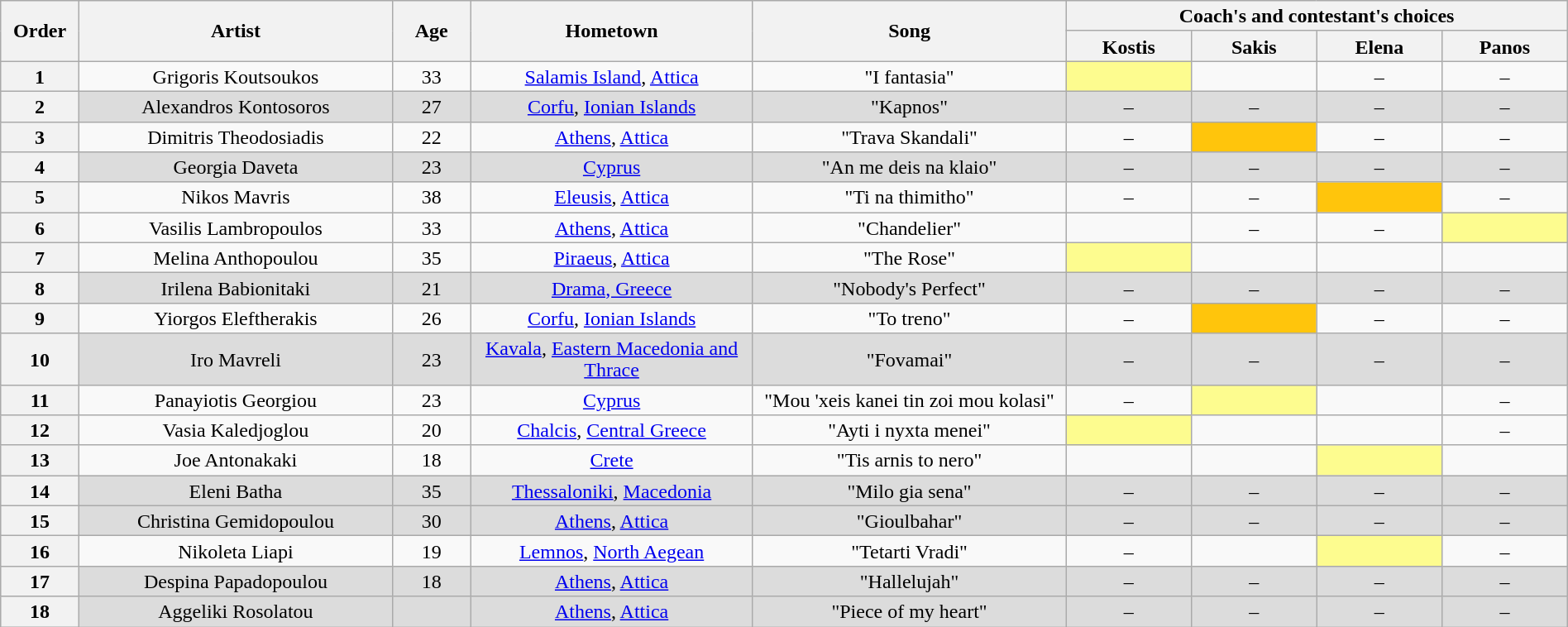<table class="wikitable" style="text-align:center; line-height:17px; width:100%;">
<tr>
<th scope="col" rowspan="2" width="05%">Order</th>
<th scope="col" rowspan="2" width="20%">Artist</th>
<th scope="col" rowspan="2" width="05%">Age</th>
<th scope="col" rowspan="2" width="18%">Hometown</th>
<th scope="col" rowspan="2" width="20%">Song</th>
<th scope="col" colspan="4" width="32%">Coach's and contestant's choices</th>
</tr>
<tr>
<th width="08%">Kostis</th>
<th width="08%">Sakis</th>
<th width="08%">Elena</th>
<th width="08%">Panos</th>
</tr>
<tr>
<th>1</th>
<td>Grigoris Koutsoukos</td>
<td>33</td>
<td><a href='#'>Salamis Island</a>, <a href='#'>Attica</a></td>
<td>"I fantasia"</td>
<td style="background: #fdfc8f;"></td>
<td></td>
<td>–</td>
<td>–</td>
</tr>
<tr style="background: #DCDCDC;" |>
<th>2</th>
<td>Alexandros Kontosoros</td>
<td>27</td>
<td><a href='#'>Corfu</a>, <a href='#'>Ionian Islands</a></td>
<td>"Kapnos"</td>
<td>–</td>
<td>–</td>
<td>–</td>
<td>–</td>
</tr>
<tr>
<th>3</th>
<td>Dimitris Theodosiadis</td>
<td>22</td>
<td><a href='#'>Athens</a>, <a href='#'>Attica</a></td>
<td>"Trava Skandali"</td>
<td>–</td>
<td style="background: #FFC50C;"></td>
<td>–</td>
<td>–</td>
</tr>
<tr style="background: #DCDCDC;" |>
<th>4</th>
<td>Georgia Daveta</td>
<td>23</td>
<td><a href='#'>Cyprus</a></td>
<td>"An me deis na klaio"</td>
<td>–</td>
<td>–</td>
<td>–</td>
<td>–</td>
</tr>
<tr>
<th>5</th>
<td>Nikos Mavris</td>
<td>38</td>
<td><a href='#'>Eleusis</a>, <a href='#'>Attica</a></td>
<td>"Ti na thimitho"</td>
<td>–</td>
<td>–</td>
<td style="background: #FFC50C;"></td>
<td>–</td>
</tr>
<tr>
<th>6</th>
<td>Vasilis Lambropoulos</td>
<td>33</td>
<td><a href='#'>Athens</a>, <a href='#'>Attica</a></td>
<td>"Chandelier"</td>
<td></td>
<td>–</td>
<td>–</td>
<td style="background: #fdfc8f;"></td>
</tr>
<tr>
<th>7</th>
<td>Melina Anthopoulou</td>
<td>35</td>
<td><a href='#'>Piraeus</a>, <a href='#'>Attica</a></td>
<td>"The Rose"</td>
<td style="background: #fdfc8f;"></td>
<td></td>
<td></td>
<td></td>
</tr>
<tr style="background: #DCDCDC;" |>
<th>8</th>
<td>Irilena Babionitaki</td>
<td>21</td>
<td><a href='#'>Drama, Greece</a></td>
<td>"Nobody's Perfect"</td>
<td>–</td>
<td>–</td>
<td>–</td>
<td>–</td>
</tr>
<tr>
<th>9</th>
<td>Yiorgos Eleftherakis</td>
<td>26</td>
<td><a href='#'>Corfu</a>, <a href='#'>Ionian Islands</a></td>
<td>"To treno"</td>
<td>–</td>
<td style="background: #FFC50C;"></td>
<td>–</td>
<td>–</td>
</tr>
<tr style="background: #DCDCDC;" |>
<th>10</th>
<td>Iro Mavreli</td>
<td>23</td>
<td><a href='#'>Kavala</a>, <a href='#'>Eastern Macedonia and Thrace</a></td>
<td>"Fovamai"</td>
<td>–</td>
<td>–</td>
<td>–</td>
<td>–</td>
</tr>
<tr>
<th>11</th>
<td>Panayiotis Georgiou</td>
<td>23</td>
<td><a href='#'>Cyprus</a></td>
<td>"Mou 'xeis kanei tin zoi mou kolasi"</td>
<td>–</td>
<td style="background: #fdfc8f;"></td>
<td></td>
<td>–</td>
</tr>
<tr>
<th>12</th>
<td>Vasia Kaledjoglou</td>
<td>20</td>
<td><a href='#'>Chalcis</a>, <a href='#'>Central Greece</a></td>
<td>"Ayti i nyxta menei"</td>
<td style="background: #fdfc8f;"></td>
<td></td>
<td></td>
<td>–</td>
</tr>
<tr>
<th>13</th>
<td>Joe Antonakaki</td>
<td>18</td>
<td><a href='#'>Crete</a></td>
<td>"Tis arnis to nero"</td>
<td></td>
<td></td>
<td style="background: #fdfc8f;"></td>
<td></td>
</tr>
<tr style="background: #DCDCDC;" |>
<th>14</th>
<td>Eleni Batha</td>
<td>35</td>
<td><a href='#'>Thessaloniki</a>, <a href='#'>Macedonia</a></td>
<td>"Milo gia sena"</td>
<td>–</td>
<td>–</td>
<td>–</td>
<td>–</td>
</tr>
<tr style="background: #DCDCDC;" |>
<th>15</th>
<td>Christina Gemidopoulou</td>
<td>30</td>
<td><a href='#'>Athens</a>, <a href='#'>Attica</a></td>
<td>"Gioulbahar"</td>
<td>–</td>
<td>–</td>
<td>–</td>
<td>–</td>
</tr>
<tr>
<th>16</th>
<td>Nikoleta Liapi</td>
<td>19</td>
<td><a href='#'>Lemnos</a>, <a href='#'>North Aegean</a></td>
<td>"Tetarti Vradi"</td>
<td>–</td>
<td></td>
<td style="background: #fdfc8f;"></td>
<td>–</td>
</tr>
<tr style="background: #DCDCDC;" |>
<th>17</th>
<td>Despina Papadopoulou</td>
<td>18</td>
<td><a href='#'>Athens</a>, <a href='#'>Attica</a></td>
<td>"Hallelujah"</td>
<td>–</td>
<td>–</td>
<td>–</td>
<td>–</td>
</tr>
<tr style="background: #DCDCDC;" |>
<th>18</th>
<td>Aggeliki Rosolatou</td>
<td></td>
<td><a href='#'>Athens</a>, <a href='#'>Attica</a></td>
<td>"Piece of my heart"</td>
<td>–</td>
<td>–</td>
<td>–</td>
<td>–</td>
</tr>
</table>
